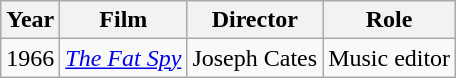<table class="wikitable">
<tr>
<th>Year</th>
<th>Film</th>
<th>Director</th>
<th>Role</th>
</tr>
<tr>
<td>1966</td>
<td><em><a href='#'>The Fat Spy</a></em></td>
<td>Joseph Cates</td>
<td>Music editor</td>
</tr>
</table>
